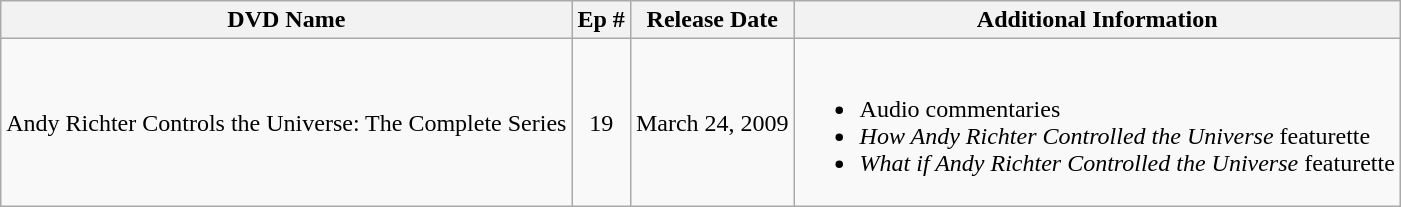<table class="wikitable">
<tr>
<th>DVD Name</th>
<th>Ep #</th>
<th>Release Date</th>
<th>Additional Information</th>
</tr>
<tr>
<td>Andy Richter Controls the Universe: The Complete Series</td>
<td align="center">19</td>
<td>March 24, 2009</td>
<td><br><ul><li>Audio commentaries</li><li><em>How Andy Richter Controlled the Universe</em> featurette</li><li><em>What if Andy Richter Controlled the Universe</em> featurette</li></ul></td>
</tr>
</table>
